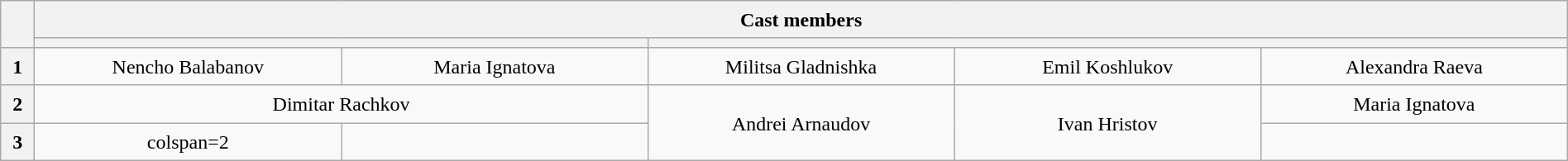<table class="wikitable plainrowheaders" style="width:100%; text-align:center; line-height:23px;">
<tr>
<th rowspan=2 width=1%></th>
<th colspan=5>Cast members </th>
</tr>
<tr>
<th colspan=2></th>
<th colspan=3></th>
</tr>
<tr>
<th>1</th>
<td width=10%>Nencho Balabanov</td>
<td width=10%>Maria Ignatova</td>
<td width=10%>Militsa Gladnishka</td>
<td width=10%>Emil Koshlukov</td>
<td width=10%>Alexandra Raeva</td>
</tr>
<tr>
<th>2</th>
<td colspan=2>Dimitar Rachkov</td>
<td rowspan=2>Andrei Arnaudov</td>
<td rowspan=2>Ivan Hristov</td>
<td>Maria Ignatova</td>
</tr>
<tr>
<th>3</th>
<td>colspan=2 </td>
<td></td>
</tr>
</table>
